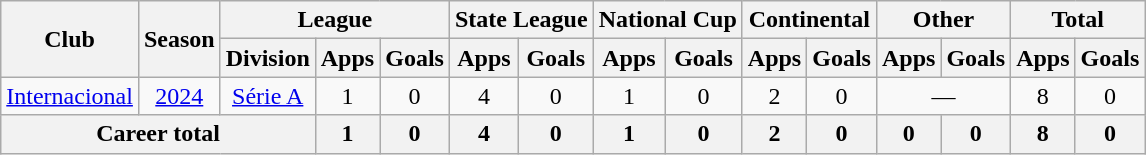<table class="wikitable" style="text-align:center">
<tr>
<th rowspan="2">Club</th>
<th rowspan="2">Season</th>
<th colspan="3">League</th>
<th colspan="2">State League</th>
<th colspan="2">National Cup</th>
<th colspan="2">Continental</th>
<th colspan="2">Other</th>
<th colspan="2">Total</th>
</tr>
<tr>
<th>Division</th>
<th>Apps</th>
<th>Goals</th>
<th>Apps</th>
<th>Goals</th>
<th>Apps</th>
<th>Goals</th>
<th>Apps</th>
<th>Goals</th>
<th>Apps</th>
<th>Goals</th>
<th>Apps</th>
<th>Goals</th>
</tr>
<tr>
<td><a href='#'>Internacional</a></td>
<td><a href='#'>2024</a></td>
<td><a href='#'>Série A</a></td>
<td>1</td>
<td>0</td>
<td>4</td>
<td>0</td>
<td>1</td>
<td>0</td>
<td>2</td>
<td>0</td>
<td colspan="2">—</td>
<td>8</td>
<td>0</td>
</tr>
<tr>
<th colspan="3">Career total</th>
<th>1</th>
<th>0</th>
<th>4</th>
<th>0</th>
<th>1</th>
<th>0</th>
<th>2</th>
<th>0</th>
<th>0</th>
<th>0</th>
<th>8</th>
<th>0</th>
</tr>
</table>
